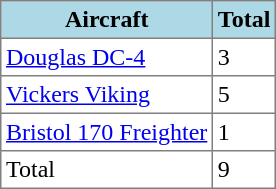<table class="toccolours" border="1" cellpadding="3" style="border-collapse:collapse">
<tr bgcolor=lightblue>
<th>Aircraft</th>
<th>Total</th>
</tr>
<tr>
<td><a href='#'>Douglas DC-4</a></td>
<td>3</td>
</tr>
<tr>
<td><a href='#'>Vickers Viking</a></td>
<td>5</td>
</tr>
<tr>
<td><a href='#'>Bristol 170 Freighter</a></td>
<td>1</td>
</tr>
<tr>
<td>Total</td>
<td>9</td>
</tr>
</table>
